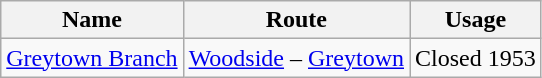<table class="wikitable">
<tr>
<th>Name</th>
<th>Route</th>
<th>Usage</th>
</tr>
<tr>
<td><a href='#'>Greytown Branch</a></td>
<td><a href='#'>Woodside</a> – <a href='#'>Greytown</a></td>
<td>Closed 1953</td>
</tr>
</table>
